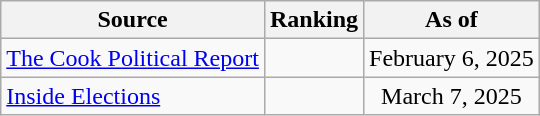<table class="wikitable" style="text-align:center">
<tr>
<th>Source</th>
<th>Ranking</th>
<th>As of</th>
</tr>
<tr>
<td align=left><a href='#'>The Cook Political Report</a></td>
<td></td>
<td>February 6, 2025</td>
</tr>
<tr>
<td align=left><a href='#'>Inside Elections</a></td>
<td></td>
<td>March 7, 2025</td>
</tr>
</table>
